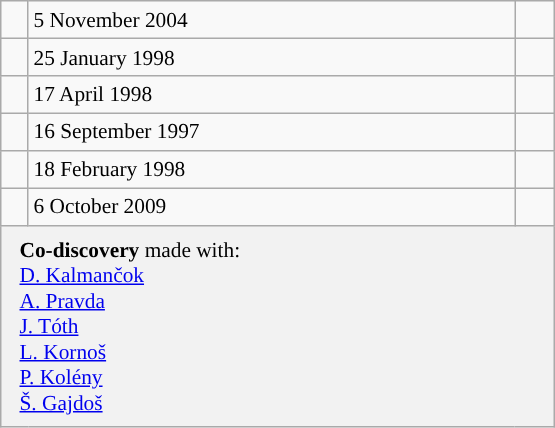<table class="wikitable" style="font-size: 89%; float: left; width: 26em; margin-right: 1em; height: 285px;">
<tr>
<td></td>
<td>5 November 2004</td>
<td></td>
</tr>
<tr>
<td></td>
<td>25 January 1998</td>
<td></td>
</tr>
<tr>
<td></td>
<td>17 April 1998</td>
<td> </td>
</tr>
<tr>
<td></td>
<td>16 September 1997</td>
<td> </td>
</tr>
<tr>
<td></td>
<td>18 February 1998</td>
<td> </td>
</tr>
<tr>
<td></td>
<td>6 October 2009</td>
<td></td>
</tr>
<tr>
<th colspan=3 style="font-weight: normal; text-align: left; padding: 4px 12px;"><strong>Co-discovery</strong> made with:<br> <a href='#'>D. Kalmančok</a><br> <a href='#'>A. Pravda</a><br> <a href='#'>J. Tóth</a><br> <a href='#'>L. Kornoš</a><br> <a href='#'>P. Kolény</a><br> <a href='#'>Š. Gajdoš</a></th>
</tr>
</table>
